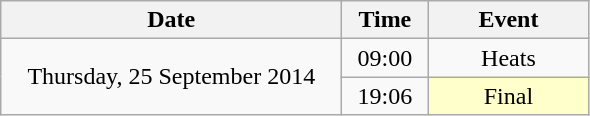<table class = "wikitable" style="text-align:center;">
<tr>
<th width=220>Date</th>
<th width=50>Time</th>
<th width=100>Event</th>
</tr>
<tr>
<td rowspan=2>Thursday, 25 September 2014</td>
<td>09:00</td>
<td>Heats</td>
</tr>
<tr>
<td>19:06</td>
<td bgcolor=ffffcc>Final</td>
</tr>
</table>
